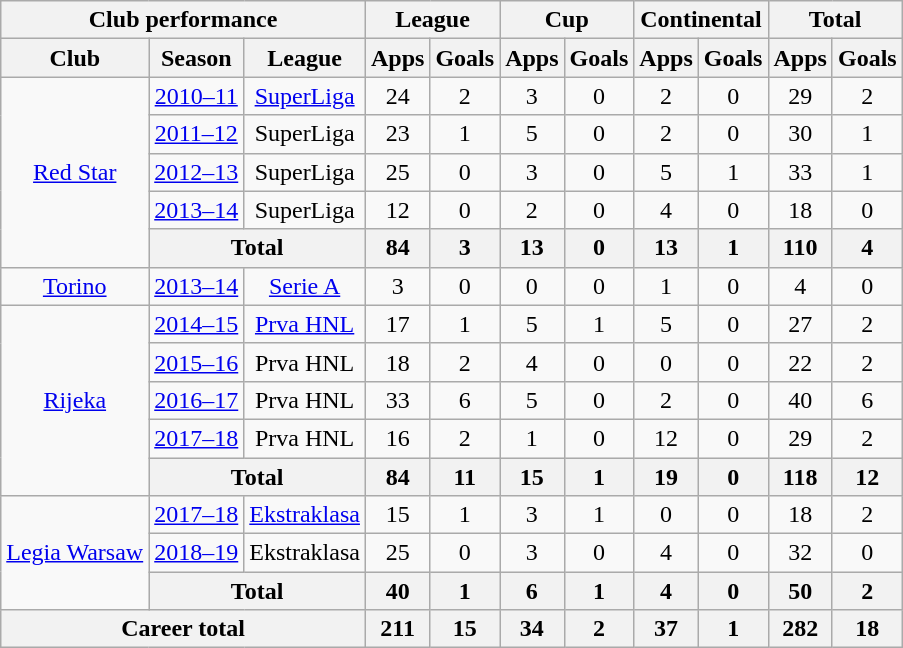<table class="wikitable" style="text-align:center">
<tr>
<th colspan=3>Club performance</th>
<th colspan=2>League</th>
<th colspan=2>Cup</th>
<th colspan=2>Continental</th>
<th colspan=2>Total</th>
</tr>
<tr>
<th>Club</th>
<th>Season</th>
<th>League</th>
<th>Apps</th>
<th>Goals</th>
<th>Apps</th>
<th>Goals</th>
<th>Apps</th>
<th>Goals</th>
<th>Apps</th>
<th>Goals</th>
</tr>
<tr>
<td rowspan="5"><a href='#'>Red Star</a></td>
<td><a href='#'>2010–11</a></td>
<td><a href='#'>SuperLiga</a></td>
<td>24</td>
<td>2</td>
<td>3</td>
<td>0</td>
<td>2</td>
<td>0</td>
<td>29</td>
<td>2</td>
</tr>
<tr>
<td><a href='#'>2011–12</a></td>
<td>SuperLiga</td>
<td>23</td>
<td>1</td>
<td>5</td>
<td>0</td>
<td>2</td>
<td>0</td>
<td>30</td>
<td>1</td>
</tr>
<tr>
<td><a href='#'>2012–13</a></td>
<td>SuperLiga</td>
<td>25</td>
<td>0</td>
<td>3</td>
<td>0</td>
<td>5</td>
<td>1</td>
<td>33</td>
<td>1</td>
</tr>
<tr>
<td><a href='#'>2013–14</a></td>
<td>SuperLiga</td>
<td>12</td>
<td>0</td>
<td>2</td>
<td>0</td>
<td>4</td>
<td>0</td>
<td>18</td>
<td>0</td>
</tr>
<tr>
<th colspan=2>Total</th>
<th>84</th>
<th>3</th>
<th>13</th>
<th>0</th>
<th>13</th>
<th>1</th>
<th>110</th>
<th>4</th>
</tr>
<tr>
<td><a href='#'>Torino</a></td>
<td><a href='#'>2013–14</a></td>
<td><a href='#'>Serie A</a></td>
<td>3</td>
<td>0</td>
<td>0</td>
<td>0</td>
<td>1</td>
<td>0</td>
<td>4</td>
<td>0</td>
</tr>
<tr>
<td rowspan="5"><a href='#'>Rijeka</a></td>
<td><a href='#'>2014–15</a></td>
<td><a href='#'>Prva HNL</a></td>
<td>17</td>
<td>1</td>
<td>5</td>
<td>1</td>
<td>5</td>
<td>0</td>
<td>27</td>
<td>2</td>
</tr>
<tr>
<td><a href='#'>2015–16</a></td>
<td>Prva HNL</td>
<td>18</td>
<td>2</td>
<td>4</td>
<td>0</td>
<td>0</td>
<td>0</td>
<td>22</td>
<td>2</td>
</tr>
<tr>
<td><a href='#'>2016–17</a></td>
<td>Prva HNL</td>
<td>33</td>
<td>6</td>
<td>5</td>
<td>0</td>
<td>2</td>
<td>0</td>
<td>40</td>
<td>6</td>
</tr>
<tr>
<td><a href='#'>2017–18</a></td>
<td>Prva HNL</td>
<td>16</td>
<td>2</td>
<td>1</td>
<td>0</td>
<td>12</td>
<td>0</td>
<td>29</td>
<td>2</td>
</tr>
<tr>
<th colspan=2>Total</th>
<th>84</th>
<th>11</th>
<th>15</th>
<th>1</th>
<th>19</th>
<th>0</th>
<th>118</th>
<th>12</th>
</tr>
<tr>
<td rowspan="3"><a href='#'>Legia Warsaw</a></td>
<td><a href='#'>2017–18</a></td>
<td><a href='#'>Ekstraklasa</a></td>
<td>15</td>
<td>1</td>
<td>3</td>
<td>1</td>
<td>0</td>
<td>0</td>
<td>18</td>
<td>2</td>
</tr>
<tr>
<td><a href='#'>2018–19</a></td>
<td>Ekstraklasa</td>
<td>25</td>
<td>0</td>
<td>3</td>
<td>0</td>
<td>4</td>
<td>0</td>
<td>32</td>
<td>0</td>
</tr>
<tr>
<th colspan=2>Total</th>
<th>40</th>
<th>1</th>
<th>6</th>
<th>1</th>
<th>4</th>
<th>0</th>
<th>50</th>
<th>2</th>
</tr>
<tr>
<th colspan=3>Career total</th>
<th>211</th>
<th>15</th>
<th>34</th>
<th>2</th>
<th>37</th>
<th>1</th>
<th>282</th>
<th>18</th>
</tr>
</table>
